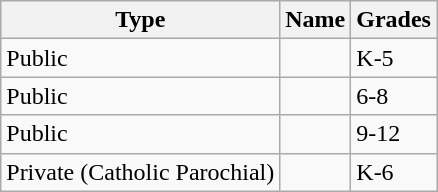<table class="wikitable sortable">
<tr>
<th>Type</th>
<th>Name</th>
<th>Grades</th>
</tr>
<tr>
<td>Public</td>
<td></td>
<td>K-5</td>
</tr>
<tr>
<td>Public</td>
<td></td>
<td>6-8</td>
</tr>
<tr>
<td>Public</td>
<td></td>
<td>9-12</td>
</tr>
<tr>
<td>Private (Catholic Parochial)</td>
<td></td>
<td>K-6</td>
</tr>
</table>
